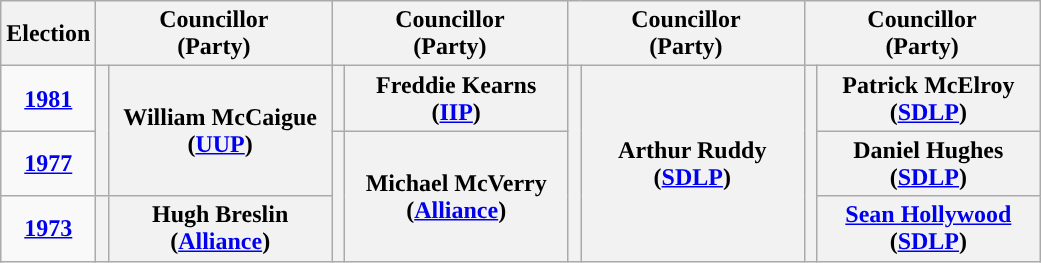<table class="wikitable" style="text-align:center">
<tr>
<th scope="col" width="50">Election</th>
<th scope="col" width="150" colspan = "2">Councillor<br> (Party)</th>
<th scope="col" width="150" colspan = "2">Councillor<br> (Party)</th>
<th scope="col" width="150" colspan = "2">Councillor<br> (Party)</th>
<th scope="col" width="150" colspan = "2">Councillor<br> (Party)</th>
</tr>
<tr>
<td><strong><a href='#'>1981</a></strong></td>
<th rowspan="2" width="1" style="background-color: "></th>
<th rowspan = "2">William McCaigue <br> (<a href='#'>UUP</a>)</th>
<th rowspan="1" width="1" style="background-color: "></th>
<th rowspan = "1">Freddie Kearns <br> (<a href='#'>IIP</a>)</th>
<th rowspan="3" width="1" style="background-color: "></th>
<th rowspan = "3">Arthur Ruddy <br> (<a href='#'>SDLP</a>)</th>
<th rowspan="3" width="1" style="background-color: "></th>
<th rowspan = "1">Patrick McElroy <br> (<a href='#'>SDLP</a>)</th>
</tr>
<tr>
<td><strong><a href='#'>1977</a></strong></td>
<th rowspan="2" width="1" style="background-color: "></th>
<th rowspan = "2">Michael McVerry <br> (<a href='#'>Alliance</a>)</th>
<th rowspan = "1">Daniel Hughes <br> (<a href='#'>SDLP</a>)</th>
</tr>
<tr>
<td><strong><a href='#'>1973</a></strong></td>
<th rowspan="1" width="1" style="background-color: "></th>
<th rowspan = "1">Hugh Breslin <br> (<a href='#'>Alliance</a>)</th>
<th rowspan = "1"><a href='#'>Sean Hollywood</a> <br> (<a href='#'>SDLP</a>)</th>
</tr>
</table>
